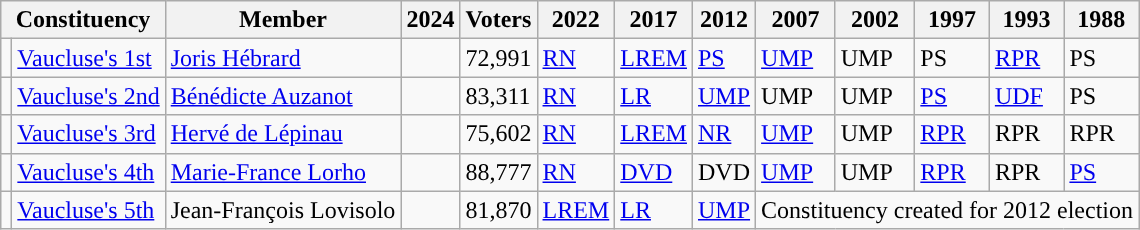<table class="wikitable sortable">
<tr>
<th colspan="2">Constituency</th>
<th>Member</th>
<th>2024</th>
<th>Voters</th>
<th>2022</th>
<th>2017</th>
<th>2012</th>
<th>2007</th>
<th>2002</th>
<th>1997</th>
<th>1993</th>
<th>1988</th>
</tr>
<tr>
<td style="background-color: "></td>
<td><a href='#'>Vaucluse's 1st</a></td>
<td><a href='#'>Joris Hébrard</a></td>
<td></td>
<td>72,991</td>
<td><a href='#'>RN</a></td>
<td><a href='#'>LREM</a></td>
<td><a href='#'>PS</a></td>
<td><a href='#'>UMP</a></td>
<td>UMP</td>
<td>PS</td>
<td><a href='#'>RPR</a></td>
<td>PS</td>
</tr>
<tr>
<td style="background-color: "></td>
<td><a href='#'>Vaucluse's 2nd</a></td>
<td><a href='#'>Bénédicte Auzanot</a></td>
<td></td>
<td>83,311</td>
<td><a href='#'>RN</a></td>
<td><a href='#'>LR</a></td>
<td><a href='#'>UMP</a></td>
<td>UMP</td>
<td>UMP</td>
<td><a href='#'>PS</a></td>
<td><a href='#'>UDF</a></td>
<td>PS</td>
</tr>
<tr>
<td style="background-color: "></td>
<td><a href='#'>Vaucluse's 3rd</a></td>
<td><a href='#'>Hervé de Lépinau</a></td>
<td></td>
<td>75,602</td>
<td><a href='#'>RN</a></td>
<td><a href='#'>LREM</a></td>
<td><a href='#'>NR</a></td>
<td><a href='#'>UMP</a></td>
<td>UMP</td>
<td><a href='#'>RPR</a></td>
<td>RPR</td>
<td>RPR</td>
</tr>
<tr>
<td style="background-color: "></td>
<td><a href='#'>Vaucluse's 4th</a></td>
<td><a href='#'>Marie-France Lorho</a></td>
<td></td>
<td>88,777</td>
<td><a href='#'>RN</a></td>
<td><a href='#'>DVD</a></td>
<td>DVD</td>
<td><a href='#'>UMP</a></td>
<td>UMP</td>
<td><a href='#'>RPR</a></td>
<td>RPR</td>
<td><a href='#'>PS</a></td>
</tr>
<tr>
<td style="background-color: "></td>
<td><a href='#'>Vaucluse's 5th</a></td>
<td>Jean-François Lovisolo</td>
<td></td>
<td>81,870</td>
<td><a href='#'>LREM</a></td>
<td><a href='#'>LR</a></td>
<td><a href='#'>UMP</a></td>
<td colspan="5">Constituency created for 2012 election</td>
</tr>
</table>
